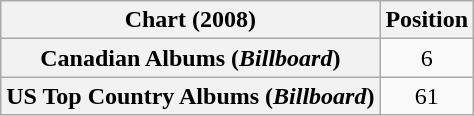<table class="wikitable sortable plainrowheaders" style="text-align:center">
<tr>
<th scope="col">Chart (2008)</th>
<th scope="col">Position</th>
</tr>
<tr>
<th scope="row">Canadian Albums (<em>Billboard</em>)</th>
<td>6</td>
</tr>
<tr>
<th scope="row">US Top Country Albums (<em>Billboard</em>)</th>
<td>61</td>
</tr>
</table>
